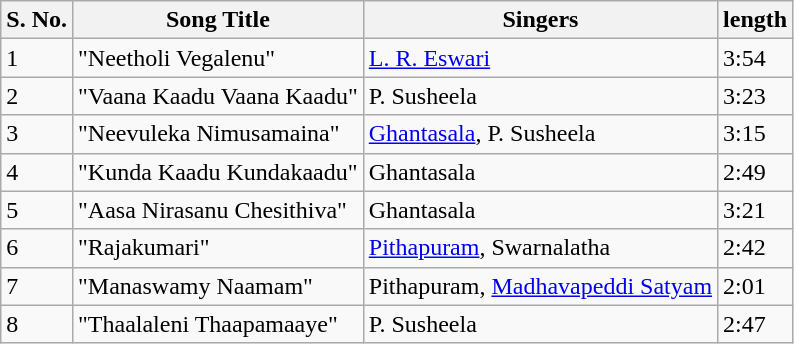<table class="wikitable">
<tr>
<th>S. No.</th>
<th>Song Title</th>
<th>Singers</th>
<th>length</th>
</tr>
<tr>
<td>1</td>
<td>"Neetholi Vegalenu"</td>
<td><a href='#'>L. R. Eswari</a></td>
<td>3:54</td>
</tr>
<tr>
<td>2</td>
<td>"Vaana Kaadu Vaana Kaadu"</td>
<td>P. Susheela</td>
<td>3:23</td>
</tr>
<tr>
<td>3</td>
<td>"Neevuleka Nimusamaina"</td>
<td><a href='#'>Ghantasala</a>, P. Susheela</td>
<td>3:15</td>
</tr>
<tr>
<td>4</td>
<td>"Kunda Kaadu Kundakaadu"</td>
<td>Ghantasala</td>
<td>2:49</td>
</tr>
<tr>
<td>5</td>
<td>"Aasa Nirasanu Chesithiva"</td>
<td>Ghantasala</td>
<td>3:21</td>
</tr>
<tr>
<td>6</td>
<td>"Rajakumari"</td>
<td><a href='#'>Pithapuram</a>, Swarnalatha</td>
<td>2:42</td>
</tr>
<tr>
<td>7</td>
<td>"Manaswamy Naamam"</td>
<td>Pithapuram, <a href='#'>Madhavapeddi Satyam</a></td>
<td>2:01</td>
</tr>
<tr>
<td>8</td>
<td>"Thaalaleni Thaapamaaye"</td>
<td>P. Susheela</td>
<td>2:47</td>
</tr>
</table>
